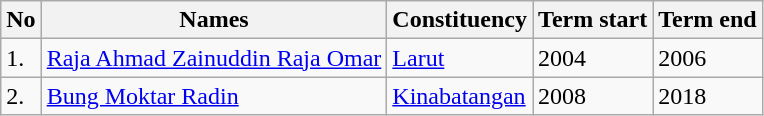<table class="wikitable">
<tr>
<th>No</th>
<th>Names</th>
<th>Constituency</th>
<th>Term start</th>
<th>Term end</th>
</tr>
<tr>
<td>1.</td>
<td><a href='#'>Raja Ahmad Zainuddin Raja Omar</a></td>
<td><a href='#'>Larut</a></td>
<td>2004</td>
<td>2006</td>
</tr>
<tr>
<td>2.</td>
<td><a href='#'>Bung Moktar Radin</a></td>
<td><a href='#'>Kinabatangan</a></td>
<td>2008</td>
<td>2018</td>
</tr>
</table>
